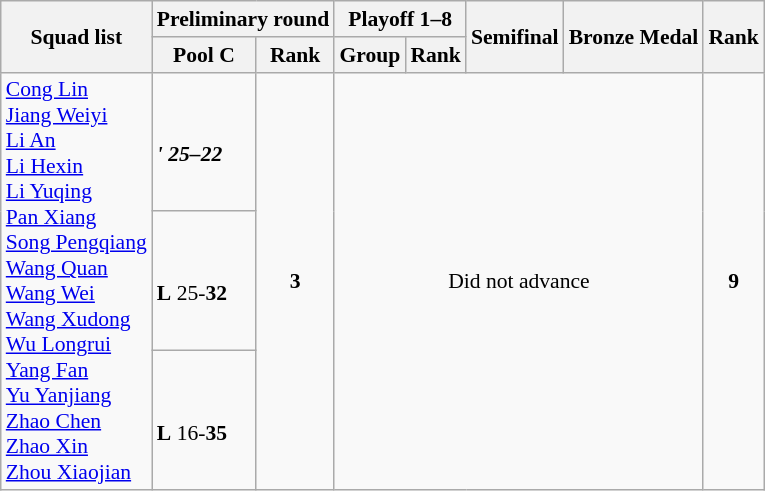<table class="wikitable" style="text-align:left; font-size:90%">
<tr>
<th rowspan="2">Squad list</th>
<th colspan="2">Preliminary round</th>
<th colspan="2">Playoff 1–8</th>
<th rowspan="2">Semifinal</th>
<th rowspan="2">Bronze Medal</th>
<th rowspan="2">Rank</th>
</tr>
<tr>
<th>Pool C</th>
<th>Rank</th>
<th>Group</th>
<th>Rank</th>
</tr>
<tr>
<td rowspan=3><a href='#'>Cong Lin</a><br><a href='#'>Jiang Weiyi</a><br><a href='#'>Li An</a><br><a href='#'>Li Hexin</a><br><a href='#'>Li Yuqing</a><br><a href='#'>Pan Xiang</a><br><a href='#'>Song Pengqiang</a><br><a href='#'>Wang Quan</a><br><a href='#'>Wang Wei</a><br><a href='#'>Wang Xudong</a><br><a href='#'>Wu Longrui</a><br><a href='#'>Yang Fan</a><br><a href='#'>Yu Yanjiang</a><br><a href='#'>Zhao Chen</a><br><a href='#'>Zhao Xin</a><br><a href='#'>Zhou Xiaojian</a></td>
<td><br><strong><em>' <strong>25</strong>–22</td>
<td rowspan="3" style="text-align:center;"><strong>3</strong></td>
<td rowspan="3" colspan="4" style="text-align:center;">Did not advance</td>
<td rowspan="3" style="text-align:center;"><strong>9</strong></td>
</tr>
<tr>
<td><br><strong>L</strong> 25-<strong>32</strong></td>
</tr>
<tr>
<td><br><strong>L</strong> 16-<strong>35</strong></td>
</tr>
</table>
